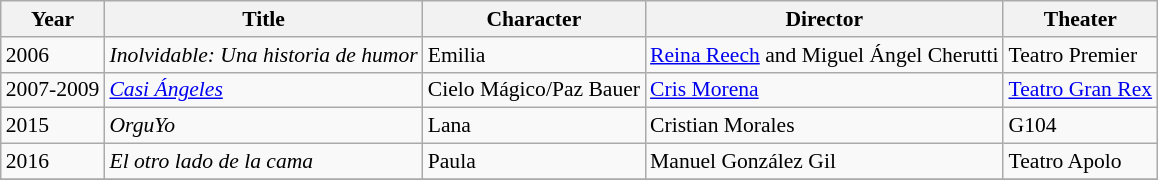<table class="wikitable" style="font-size: 90%;">
<tr>
<th>Year</th>
<th>Title</th>
<th>Character</th>
<th>Director</th>
<th>Theater</th>
</tr>
<tr>
<td>2006</td>
<td><em>Inolvidable: Una historia de humor</em></td>
<td>Emilia</td>
<td><a href='#'>Reina Reech</a> and Miguel Ángel Cherutti</td>
<td>Teatro Premier</td>
</tr>
<tr>
<td>2007-2009</td>
<td><em><a href='#'>Casi Ángeles</a></em></td>
<td>Cielo Mágico/Paz Bauer</td>
<td><a href='#'>Cris Morena</a></td>
<td><a href='#'>Teatro Gran Rex</a></td>
</tr>
<tr>
<td>2015</td>
<td><em>OrguYo</em></td>
<td>Lana</td>
<td>Cristian Morales</td>
<td>G104</td>
</tr>
<tr>
<td>2016</td>
<td><em>El otro lado de la cama</em></td>
<td>Paula</td>
<td>Manuel González Gil</td>
<td>Teatro Apolo</td>
</tr>
<tr>
</tr>
</table>
